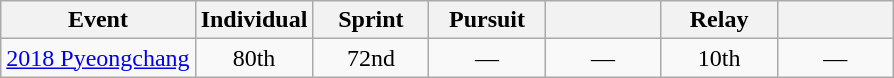<table class="wikitable" style="text-align: center;">
<tr ">
<th>Event</th>
<th style="width:70px;">Individual</th>
<th style="width:70px;">Sprint</th>
<th style="width:70px;">Pursuit</th>
<th style="width:70px;"></th>
<th style="width:70px;">Relay</th>
<th style="width:70px;"></th>
</tr>
<tr>
<td align=left> <a href='#'>2018 Pyeongchang</a></td>
<td>80th</td>
<td>72nd</td>
<td>—</td>
<td>—</td>
<td>10th</td>
<td>—</td>
</tr>
</table>
